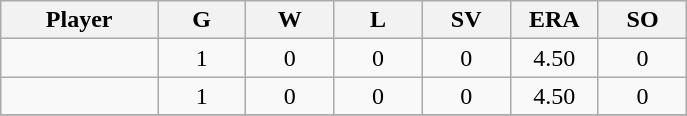<table class="wikitable sortable">
<tr>
<th bgcolor="#DDDDFF" width="16%">Player</th>
<th bgcolor="#DDDDFF" width="9%">G</th>
<th bgcolor="#DDDDFF" width="9%">W</th>
<th bgcolor="#DDDDFF" width="9%">L</th>
<th bgcolor="#DDDDFF" width="9%">SV</th>
<th bgcolor="#DDDDFF" width="9%">ERA</th>
<th bgcolor="#DDDDFF" width="9%">SO</th>
</tr>
<tr align="center">
<td></td>
<td>1</td>
<td>0</td>
<td>0</td>
<td>0</td>
<td>4.50</td>
<td>0</td>
</tr>
<tr align="center">
<td></td>
<td>1</td>
<td>0</td>
<td>0</td>
<td>0</td>
<td>4.50</td>
<td>0</td>
</tr>
<tr align="center">
</tr>
</table>
